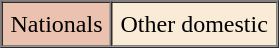<table border=1 cellpadding=5 cellspacing=0>
<tr>
<td bgcolor=#EBC2AF>Nationals</td>
<td bgcolor=#FAEBD7>Other domestic</td>
</tr>
</table>
